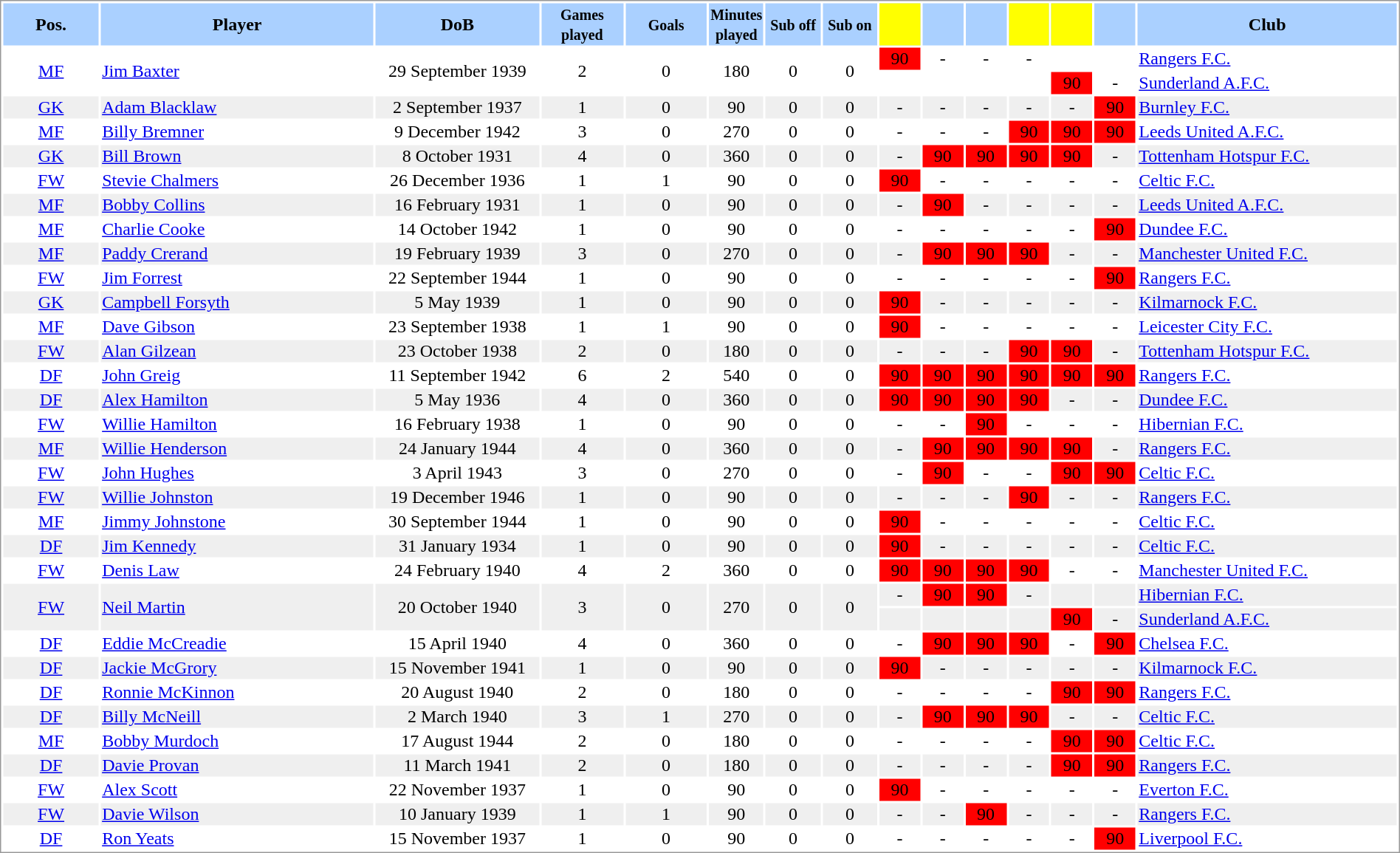<table border="0" width="100%" style="border: 1px solid #999; background-color:#FFFFFF; text-align:center">
<tr align="center" bgcolor="#AAD0FF">
<th width=7%>Pos.</th>
<th width=20%>Player</th>
<th width=12%>DoB</th>
<th width=6%><small>Games<br>played</small></th>
<th width=6%><small>Goals</small></th>
<th width=4%><small>Minutes<br>played</small></th>
<th width=4%><small>Sub off</small></th>
<th width=4%><small>Sub on</small></th>
<th width=3% bgcolor=yellow></th>
<th width=3%></th>
<th width=3%></th>
<th width=3% bgcolor=yellow></th>
<th width=3% bgcolor=yellow></th>
<th width=3%></th>
<th width=27%>Club</th>
</tr>
<tr>
<td rowspan=2><a href='#'>MF</a></td>
<td align="left" rowspan=2><a href='#'>Jim Baxter</a></td>
<td rowspan=2>29 September 1939</td>
<td rowspan=2>2</td>
<td rowspan=2>0</td>
<td rowspan=2>180</td>
<td rowspan=2>0</td>
<td rowspan=2>0</td>
<td bgcolor=red>90</td>
<td>-</td>
<td>-</td>
<td>-</td>
<td></td>
<td></td>
<td align="left"> <a href='#'>Rangers F.C.</a></td>
</tr>
<tr>
<td></td>
<td></td>
<td></td>
<td></td>
<td bgcolor=red>90</td>
<td>-</td>
<td align="left"> <a href='#'>Sunderland A.F.C.</a></td>
</tr>
<tr bgcolor="#EFEFEF">
<td><a href='#'>GK</a></td>
<td align="left"><a href='#'>Adam Blacklaw</a></td>
<td>2 September 1937</td>
<td>1</td>
<td>0</td>
<td>90</td>
<td>0</td>
<td>0</td>
<td>-</td>
<td>-</td>
<td>-</td>
<td>-</td>
<td>-</td>
<td bgcolor=red>90</td>
<td align="left"> <a href='#'>Burnley F.C.</a></td>
</tr>
<tr>
<td><a href='#'>MF</a></td>
<td align="left"><a href='#'>Billy Bremner</a></td>
<td>9 December 1942</td>
<td>3</td>
<td>0</td>
<td>270</td>
<td>0</td>
<td>0</td>
<td>-</td>
<td>-</td>
<td>-</td>
<td bgcolor=red>90</td>
<td bgcolor=red>90</td>
<td bgcolor=red>90</td>
<td align="left"> <a href='#'>Leeds United A.F.C.</a></td>
</tr>
<tr bgcolor="#EFEFEF">
<td><a href='#'>GK</a></td>
<td align="left"><a href='#'>Bill Brown</a></td>
<td>8 October 1931</td>
<td>4</td>
<td>0</td>
<td>360</td>
<td>0</td>
<td>0</td>
<td>-</td>
<td bgcolor=red>90</td>
<td bgcolor=red>90</td>
<td bgcolor=red>90</td>
<td bgcolor=red>90</td>
<td>-</td>
<td align="left"> <a href='#'>Tottenham Hotspur F.C.</a></td>
</tr>
<tr>
<td><a href='#'>FW</a></td>
<td align="left"><a href='#'>Stevie Chalmers</a></td>
<td>26 December 1936</td>
<td>1</td>
<td>1</td>
<td>90</td>
<td>0</td>
<td>0</td>
<td bgcolor=red>90</td>
<td>-</td>
<td>-</td>
<td>-</td>
<td>-</td>
<td>-</td>
<td align="left"> <a href='#'>Celtic F.C.</a></td>
</tr>
<tr bgcolor="#EFEFEF">
<td><a href='#'>MF</a></td>
<td align="left"><a href='#'>Bobby Collins</a></td>
<td>16 February 1931</td>
<td>1</td>
<td>0</td>
<td>90</td>
<td>0</td>
<td>0</td>
<td>-</td>
<td bgcolor=red>90</td>
<td>-</td>
<td>-</td>
<td>-</td>
<td>-</td>
<td align="left"> <a href='#'>Leeds United A.F.C.</a></td>
</tr>
<tr>
<td><a href='#'>MF</a></td>
<td align="left"><a href='#'>Charlie Cooke</a></td>
<td>14 October 1942</td>
<td>1</td>
<td>0</td>
<td>90</td>
<td>0</td>
<td>0</td>
<td>-</td>
<td>-</td>
<td>-</td>
<td>-</td>
<td>-</td>
<td bgcolor=red>90</td>
<td align="left"> <a href='#'>Dundee F.C.</a></td>
</tr>
<tr bgcolor="#EFEFEF">
<td><a href='#'>MF</a></td>
<td align="left"><a href='#'>Paddy Crerand</a></td>
<td>19 February 1939</td>
<td>3</td>
<td>0</td>
<td>270</td>
<td>0</td>
<td>0</td>
<td>-</td>
<td bgcolor=red>90</td>
<td bgcolor=red>90</td>
<td bgcolor=red>90</td>
<td>-</td>
<td>-</td>
<td align="left"> <a href='#'>Manchester United F.C.</a></td>
</tr>
<tr>
<td><a href='#'>FW</a></td>
<td align="left"><a href='#'>Jim Forrest</a></td>
<td>22 September 1944</td>
<td>1</td>
<td>0</td>
<td>90</td>
<td>0</td>
<td>0</td>
<td>-</td>
<td>-</td>
<td>-</td>
<td>-</td>
<td>-</td>
<td bgcolor=red>90</td>
<td align="left"> <a href='#'>Rangers F.C.</a></td>
</tr>
<tr bgcolor="#EFEFEF">
<td><a href='#'>GK</a></td>
<td align="left"><a href='#'>Campbell Forsyth</a></td>
<td>5 May 1939</td>
<td>1</td>
<td>0</td>
<td>90</td>
<td>0</td>
<td>0</td>
<td bgcolor=red>90</td>
<td>-</td>
<td>-</td>
<td>-</td>
<td>-</td>
<td>-</td>
<td align="left"> <a href='#'>Kilmarnock F.C.</a></td>
</tr>
<tr>
<td><a href='#'>MF</a></td>
<td align="left"><a href='#'>Dave Gibson</a></td>
<td>23 September 1938</td>
<td>1</td>
<td>1</td>
<td>90</td>
<td>0</td>
<td>0</td>
<td bgcolor=red>90</td>
<td>-</td>
<td>-</td>
<td>-</td>
<td>-</td>
<td>-</td>
<td align="left"> <a href='#'>Leicester City F.C.</a></td>
</tr>
<tr bgcolor="#EFEFEF">
<td><a href='#'>FW</a></td>
<td align="left"><a href='#'>Alan Gilzean</a></td>
<td>23 October 1938</td>
<td>2</td>
<td>0</td>
<td>180</td>
<td>0</td>
<td>0</td>
<td>-</td>
<td>-</td>
<td>-</td>
<td bgcolor=red>90</td>
<td bgcolor=red>90</td>
<td>-</td>
<td align="left"> <a href='#'>Tottenham Hotspur F.C.</a></td>
</tr>
<tr>
<td><a href='#'>DF</a></td>
<td align="left"><a href='#'>John Greig</a></td>
<td>11 September 1942</td>
<td>6</td>
<td>2</td>
<td>540</td>
<td>0</td>
<td>0</td>
<td bgcolor=red>90</td>
<td bgcolor=red>90</td>
<td bgcolor=red>90</td>
<td bgcolor=red>90</td>
<td bgcolor=red>90</td>
<td bgcolor=red>90</td>
<td align="left"> <a href='#'>Rangers F.C.</a></td>
</tr>
<tr bgcolor="#EFEFEF">
<td><a href='#'>DF</a></td>
<td align="left"><a href='#'>Alex Hamilton</a></td>
<td>5 May 1936</td>
<td>4</td>
<td>0</td>
<td>360</td>
<td>0</td>
<td>0</td>
<td bgcolor=red>90</td>
<td bgcolor=red>90</td>
<td bgcolor=red>90</td>
<td bgcolor=red>90</td>
<td>-</td>
<td>-</td>
<td align="left"> <a href='#'>Dundee F.C.</a></td>
</tr>
<tr>
<td><a href='#'>FW</a></td>
<td align="left"><a href='#'>Willie Hamilton</a></td>
<td>16 February 1938</td>
<td>1</td>
<td>0</td>
<td>90</td>
<td>0</td>
<td>0</td>
<td>-</td>
<td>-</td>
<td bgcolor=red>90</td>
<td>-</td>
<td>-</td>
<td>-</td>
<td align="left"> <a href='#'>Hibernian F.C.</a></td>
</tr>
<tr bgcolor="#EFEFEF">
<td><a href='#'>MF</a></td>
<td align="left"><a href='#'>Willie Henderson</a></td>
<td>24 January 1944</td>
<td>4</td>
<td>0</td>
<td>360</td>
<td>0</td>
<td>0</td>
<td>-</td>
<td bgcolor=red>90</td>
<td bgcolor=red>90</td>
<td bgcolor=red>90</td>
<td bgcolor=red>90</td>
<td>-</td>
<td align="left"> <a href='#'>Rangers F.C.</a></td>
</tr>
<tr>
<td><a href='#'>FW</a></td>
<td align="left"><a href='#'>John Hughes</a></td>
<td>3 April 1943</td>
<td>3</td>
<td>0</td>
<td>270</td>
<td>0</td>
<td>0</td>
<td>-</td>
<td bgcolor=red>90</td>
<td>-</td>
<td>-</td>
<td bgcolor=red>90</td>
<td bgcolor=red>90</td>
<td align="left"> <a href='#'>Celtic F.C.</a></td>
</tr>
<tr bgcolor="#EFEFEF">
<td><a href='#'>FW</a></td>
<td align="left"><a href='#'>Willie Johnston</a></td>
<td>19 December 1946</td>
<td>1</td>
<td>0</td>
<td>90</td>
<td>0</td>
<td>0</td>
<td>-</td>
<td>-</td>
<td>-</td>
<td bgcolor=red>90</td>
<td>-</td>
<td>-</td>
<td align="left"> <a href='#'>Rangers F.C.</a></td>
</tr>
<tr>
<td><a href='#'>MF</a></td>
<td align="left"><a href='#'>Jimmy Johnstone</a></td>
<td>30 September 1944</td>
<td>1</td>
<td>0</td>
<td>90</td>
<td>0</td>
<td>0</td>
<td bgcolor=red>90</td>
<td>-</td>
<td>-</td>
<td>-</td>
<td>-</td>
<td>-</td>
<td align="left"> <a href='#'>Celtic F.C.</a></td>
</tr>
<tr bgcolor="#EFEFEF">
<td><a href='#'>DF</a></td>
<td align="left"><a href='#'>Jim Kennedy</a></td>
<td>31 January 1934</td>
<td>1</td>
<td>0</td>
<td>90</td>
<td>0</td>
<td>0</td>
<td bgcolor=red>90</td>
<td>-</td>
<td>-</td>
<td>-</td>
<td>-</td>
<td>-</td>
<td align="left"> <a href='#'>Celtic F.C.</a></td>
</tr>
<tr>
<td><a href='#'>FW</a></td>
<td align="left"><a href='#'>Denis Law</a></td>
<td>24 February 1940</td>
<td>4</td>
<td>2</td>
<td>360</td>
<td>0</td>
<td>0</td>
<td bgcolor=red>90</td>
<td bgcolor=red>90</td>
<td bgcolor=red>90</td>
<td bgcolor=red>90</td>
<td>-</td>
<td>-</td>
<td align="left"> <a href='#'>Manchester United F.C.</a></td>
</tr>
<tr bgcolor="#EFEFEF">
<td rowspan=2><a href='#'>FW</a></td>
<td align="left" rowspan=2><a href='#'>Neil Martin</a></td>
<td rowspan=2>20 October 1940</td>
<td rowspan=2>3</td>
<td rowspan=2>0</td>
<td rowspan=2>270</td>
<td rowspan=2>0</td>
<td rowspan=2>0</td>
<td>-</td>
<td bgcolor=red>90</td>
<td bgcolor=red>90</td>
<td>-</td>
<td></td>
<td></td>
<td align="left"> <a href='#'>Hibernian F.C.</a></td>
</tr>
<tr bgcolor="#EFEFEF">
<td></td>
<td></td>
<td></td>
<td></td>
<td bgcolor=red>90</td>
<td>-</td>
<td align="left"> <a href='#'>Sunderland A.F.C.</a></td>
</tr>
<tr>
<td><a href='#'>DF</a></td>
<td align="left"><a href='#'>Eddie McCreadie</a></td>
<td>15 April 1940</td>
<td>4</td>
<td>0</td>
<td>360</td>
<td>0</td>
<td>0</td>
<td>-</td>
<td bgcolor=red>90</td>
<td bgcolor=red>90</td>
<td bgcolor=red>90</td>
<td>-</td>
<td bgcolor=red>90</td>
<td align="left"> <a href='#'>Chelsea F.C.</a></td>
</tr>
<tr bgcolor="#EFEFEF">
<td><a href='#'>DF</a></td>
<td align="left"><a href='#'>Jackie McGrory</a></td>
<td>15 November 1941</td>
<td>1</td>
<td>0</td>
<td>90</td>
<td>0</td>
<td>0</td>
<td bgcolor=red>90</td>
<td>-</td>
<td>-</td>
<td>-</td>
<td>-</td>
<td>-</td>
<td align="left"> <a href='#'>Kilmarnock F.C.</a></td>
</tr>
<tr>
<td><a href='#'>DF</a></td>
<td align="left"><a href='#'>Ronnie McKinnon</a></td>
<td>20 August 1940</td>
<td>2</td>
<td>0</td>
<td>180</td>
<td>0</td>
<td>0</td>
<td>-</td>
<td>-</td>
<td>-</td>
<td>-</td>
<td bgcolor=red>90</td>
<td bgcolor=red>90</td>
<td align="left"> <a href='#'>Rangers F.C.</a></td>
</tr>
<tr bgcolor="#EFEFEF">
<td><a href='#'>DF</a></td>
<td align="left"><a href='#'>Billy McNeill</a></td>
<td>2 March 1940</td>
<td>3</td>
<td>1</td>
<td>270</td>
<td>0</td>
<td>0</td>
<td>-</td>
<td bgcolor=red>90</td>
<td bgcolor=red>90</td>
<td bgcolor=red>90</td>
<td>-</td>
<td>-</td>
<td align="left"> <a href='#'>Celtic F.C.</a></td>
</tr>
<tr>
<td><a href='#'>MF</a></td>
<td align="left"><a href='#'>Bobby Murdoch</a></td>
<td>17 August 1944</td>
<td>2</td>
<td>0</td>
<td>180</td>
<td>0</td>
<td>0</td>
<td>-</td>
<td>-</td>
<td>-</td>
<td>-</td>
<td bgcolor=red>90</td>
<td bgcolor=red>90</td>
<td align="left"> <a href='#'>Celtic F.C.</a></td>
</tr>
<tr bgcolor="#EFEFEF">
<td><a href='#'>DF</a></td>
<td align="left"><a href='#'>Davie Provan</a></td>
<td>11 March 1941</td>
<td>2</td>
<td>0</td>
<td>180</td>
<td>0</td>
<td>0</td>
<td>-</td>
<td>-</td>
<td>-</td>
<td>-</td>
<td bgcolor=red>90</td>
<td bgcolor=red>90</td>
<td align="left"> <a href='#'>Rangers F.C.</a></td>
</tr>
<tr>
<td><a href='#'>FW</a></td>
<td align="left"><a href='#'>Alex Scott</a></td>
<td>22 November 1937</td>
<td>1</td>
<td>0</td>
<td>90</td>
<td>0</td>
<td>0</td>
<td bgcolor=red>90</td>
<td>-</td>
<td>-</td>
<td>-</td>
<td>-</td>
<td>-</td>
<td align="left"> <a href='#'>Everton F.C.</a></td>
</tr>
<tr bgcolor="#EFEFEF">
<td><a href='#'>FW</a></td>
<td align="left"><a href='#'>Davie Wilson</a></td>
<td>10 January 1939</td>
<td>1</td>
<td>1</td>
<td>90</td>
<td>0</td>
<td>0</td>
<td>-</td>
<td>-</td>
<td bgcolor=red>90</td>
<td>-</td>
<td>-</td>
<td>-</td>
<td align="left"> <a href='#'>Rangers F.C.</a></td>
</tr>
<tr>
<td><a href='#'>DF</a></td>
<td align="left"><a href='#'>Ron Yeats</a></td>
<td>15 November 1937</td>
<td>1</td>
<td>0</td>
<td>90</td>
<td>0</td>
<td>0</td>
<td>-</td>
<td>-</td>
<td>-</td>
<td>-</td>
<td>-</td>
<td bgcolor=red>90</td>
<td align="left"> <a href='#'>Liverpool F.C.</a></td>
</tr>
</table>
